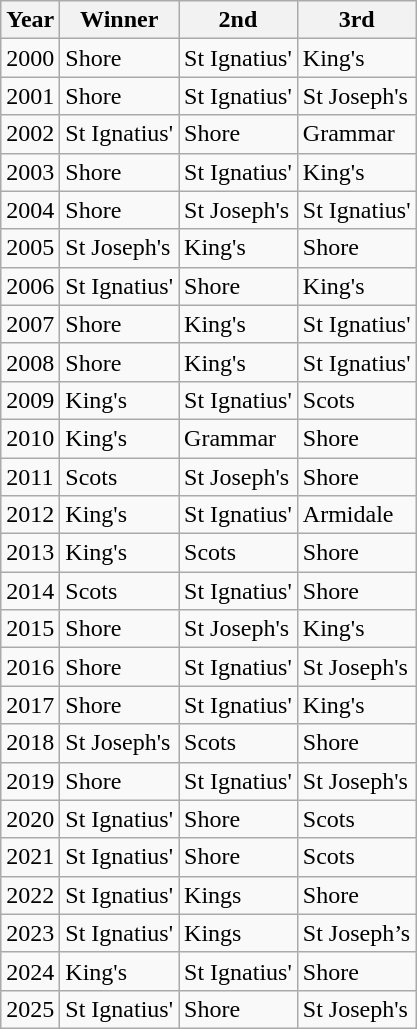<table class="wikitable">
<tr>
<th>Year</th>
<th>Winner</th>
<th>2nd</th>
<th>3rd</th>
</tr>
<tr>
<td>2000</td>
<td>Shore</td>
<td>St Ignatius'</td>
<td>King's</td>
</tr>
<tr>
<td>2001</td>
<td>Shore</td>
<td>St Ignatius'</td>
<td>St Joseph's</td>
</tr>
<tr>
<td>2002</td>
<td>St Ignatius'</td>
<td>Shore</td>
<td>Grammar</td>
</tr>
<tr>
<td>2003</td>
<td>Shore</td>
<td>St Ignatius'</td>
<td>King's</td>
</tr>
<tr>
<td>2004</td>
<td>Shore</td>
<td>St Joseph's</td>
<td>St Ignatius'</td>
</tr>
<tr>
<td>2005</td>
<td>St Joseph's</td>
<td>King's</td>
<td>Shore</td>
</tr>
<tr>
<td>2006</td>
<td>St Ignatius'</td>
<td>Shore</td>
<td>King's</td>
</tr>
<tr>
<td>2007</td>
<td>Shore</td>
<td>King's</td>
<td>St Ignatius'</td>
</tr>
<tr>
<td>2008</td>
<td>Shore</td>
<td>King's</td>
<td>St Ignatius'</td>
</tr>
<tr>
<td>2009</td>
<td>King's</td>
<td>St Ignatius'</td>
<td>Scots</td>
</tr>
<tr>
<td>2010</td>
<td>King's</td>
<td>Grammar</td>
<td>Shore</td>
</tr>
<tr>
<td>2011</td>
<td>Scots</td>
<td>St Joseph's</td>
<td>Shore</td>
</tr>
<tr>
<td>2012</td>
<td>King's</td>
<td>St Ignatius'</td>
<td>Armidale</td>
</tr>
<tr>
<td>2013</td>
<td>King's</td>
<td>Scots</td>
<td>Shore</td>
</tr>
<tr>
<td>2014</td>
<td>Scots</td>
<td>St Ignatius'</td>
<td>Shore</td>
</tr>
<tr>
<td>2015</td>
<td>Shore</td>
<td>St Joseph's</td>
<td>King's</td>
</tr>
<tr>
<td>2016</td>
<td>Shore</td>
<td>St Ignatius'</td>
<td>St Joseph's</td>
</tr>
<tr>
<td>2017</td>
<td>Shore</td>
<td>St Ignatius'</td>
<td>King's</td>
</tr>
<tr>
<td>2018</td>
<td>St Joseph's</td>
<td>Scots</td>
<td>Shore</td>
</tr>
<tr>
<td>2019</td>
<td>Shore</td>
<td>St Ignatius'</td>
<td>St Joseph's</td>
</tr>
<tr>
<td>2020</td>
<td>St Ignatius'</td>
<td>Shore</td>
<td>Scots</td>
</tr>
<tr>
<td>2021</td>
<td>St Ignatius'</td>
<td>Shore</td>
<td>Scots</td>
</tr>
<tr>
<td>2022</td>
<td>St Ignatius'</td>
<td>Kings</td>
<td>Shore</td>
</tr>
<tr>
<td>2023</td>
<td>St Ignatius'</td>
<td>Kings</td>
<td>St Joseph’s</td>
</tr>
<tr>
<td>2024</td>
<td>King's</td>
<td>St Ignatius'</td>
<td>Shore</td>
</tr>
<tr>
<td>2025</td>
<td>St Ignatius'</td>
<td>Shore</td>
<td>St Joseph's</td>
</tr>
</table>
